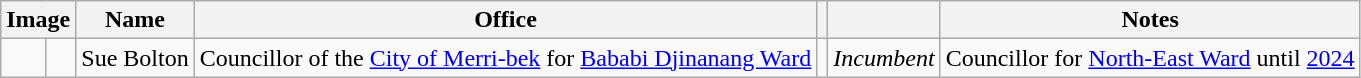<table class="wikitable" style="text-align:center" "width:100%">
<tr>
<th colspan=2>Image</th>
<th>Name</th>
<th>Office</th>
<th></th>
<th></th>
<th>Notes</th>
</tr>
<tr>
<td> </td>
<td></td>
<td>Sue Bolton</td>
<td>Councillor of the <a href='#'>City of Merri-bek</a> for <a href='#'>Bababi Djinanang Ward</a></td>
<td></td>
<td><em>Incumbent</em></td>
<td>Councillor for <a href='#'>North-East Ward</a> until <a href='#'>2024</a></td>
</tr>
</table>
